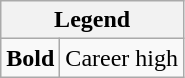<table class="wikitable mw-collapsible mw-collapsed">
<tr>
<th colspan="2">Legend</th>
</tr>
<tr>
<td><strong>Bold</strong></td>
<td>Career high</td>
</tr>
</table>
